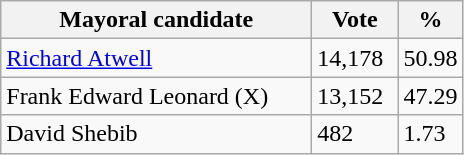<table class="wikitable">
<tr>
<th bgcolor="#DDDDFF" width="200px">Mayoral candidate</th>
<th bgcolor="#DDDDFF" width="50px">Vote</th>
<th bgcolor="#DDDDFF" width="30px">%</th>
</tr>
<tr>
<td><a href='#'>Richard Atwell</a></td>
<td>14,178</td>
<td>50.98</td>
</tr>
<tr>
<td>Frank Edward Leonard (X)</td>
<td>13,152</td>
<td>47.29</td>
</tr>
<tr>
<td>David Shebib</td>
<td>482</td>
<td>1.73</td>
</tr>
</table>
